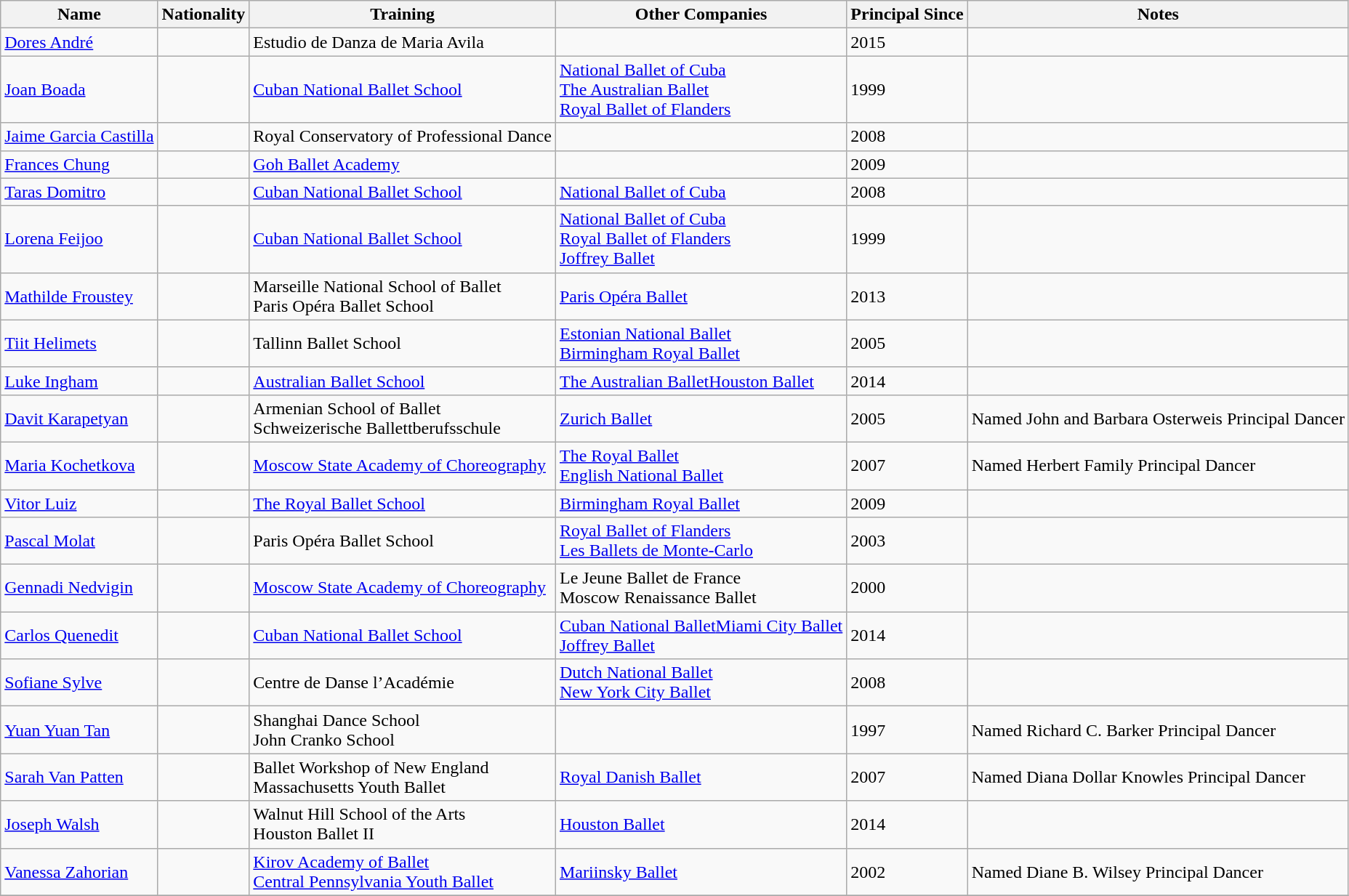<table class="wikitable sortable">
<tr>
<th>Name</th>
<th>Nationality</th>
<th>Training</th>
<th>Other Companies</th>
<th>Principal Since</th>
<th>Notes</th>
</tr>
<tr>
<td><a href='#'>Dores André</a></td>
<td></td>
<td>Estudio de Danza de Maria Avila</td>
<td></td>
<td>2015</td>
<td></td>
</tr>
<tr>
<td><a href='#'>Joan Boada</a></td>
<td></td>
<td><a href='#'>Cuban National Ballet School</a></td>
<td><a href='#'>National Ballet of Cuba</a> <br><a href='#'>The Australian Ballet</a> <br><a href='#'>Royal Ballet of Flanders</a></td>
<td>1999</td>
<td></td>
</tr>
<tr>
<td><a href='#'>Jaime Garcia Castilla</a></td>
<td></td>
<td>Royal Conservatory of Professional Dance</td>
<td></td>
<td>2008</td>
<td></td>
</tr>
<tr>
<td><a href='#'>Frances Chung</a></td>
<td></td>
<td><a href='#'>Goh Ballet Academy</a></td>
<td></td>
<td>2009</td>
<td></td>
</tr>
<tr>
<td><a href='#'>Taras Domitro</a></td>
<td></td>
<td><a href='#'>Cuban National Ballet School</a></td>
<td><a href='#'>National Ballet of Cuba</a></td>
<td>2008</td>
<td></td>
</tr>
<tr>
<td><a href='#'>Lorena Feijoo</a></td>
<td></td>
<td><a href='#'>Cuban National Ballet School</a></td>
<td><a href='#'>National Ballet of Cuba</a> <br><a href='#'>Royal Ballet of Flanders</a> <br><a href='#'>Joffrey Ballet</a></td>
<td>1999</td>
<td></td>
</tr>
<tr>
<td><a href='#'>Mathilde Froustey</a></td>
<td></td>
<td>Marseille National School of Ballet <br>Paris Opéra Ballet School</td>
<td><a href='#'>Paris Opéra Ballet</a></td>
<td>2013</td>
<td></td>
</tr>
<tr>
<td><a href='#'>Tiit Helimets</a></td>
<td></td>
<td>Tallinn Ballet School</td>
<td><a href='#'>Estonian National Ballet</a> <br><a href='#'>Birmingham Royal Ballet</a></td>
<td>2005</td>
<td></td>
</tr>
<tr>
<td><a href='#'>Luke Ingham</a></td>
<td></td>
<td><a href='#'>Australian Ballet School</a></td>
<td><a href='#'>The Australian Ballet</a><a href='#'>Houston Ballet</a></td>
<td>2014</td>
<td></td>
</tr>
<tr>
<td><a href='#'>Davit Karapetyan</a></td>
<td></td>
<td>Armenian School of Ballet <br>Schweizerische Ballettberufsschule</td>
<td><a href='#'>Zurich Ballet</a></td>
<td>2005</td>
<td>Named John and Barbara Osterweis Principal Dancer</td>
</tr>
<tr>
<td><a href='#'>Maria Kochetkova</a></td>
<td></td>
<td><a href='#'>Moscow State Academy of Choreography</a></td>
<td><a href='#'>The Royal Ballet</a> <br><a href='#'>English National Ballet</a></td>
<td>2007</td>
<td>Named Herbert Family Principal Dancer</td>
</tr>
<tr>
<td><a href='#'>Vitor Luiz</a></td>
<td></td>
<td><a href='#'>The Royal Ballet School</a></td>
<td><a href='#'>Birmingham Royal Ballet</a></td>
<td>2009</td>
<td></td>
</tr>
<tr>
<td><a href='#'>Pascal Molat</a></td>
<td></td>
<td>Paris Opéra Ballet School</td>
<td><a href='#'>Royal Ballet of Flanders</a> <br><a href='#'>Les Ballets de Monte-Carlo</a></td>
<td>2003</td>
<td></td>
</tr>
<tr>
<td><a href='#'>Gennadi Nedvigin</a></td>
<td></td>
<td><a href='#'>Moscow State Academy of Choreography</a></td>
<td>Le Jeune Ballet de France <br>Moscow Renaissance Ballet</td>
<td>2000</td>
<td></td>
</tr>
<tr>
<td><a href='#'>Carlos Quenedit</a></td>
<td></td>
<td><a href='#'>Cuban National Ballet School</a></td>
<td><a href='#'>Cuban National Ballet</a><a href='#'>Miami City Ballet</a><br><a href='#'>Joffrey Ballet</a></td>
<td>2014</td>
<td></td>
</tr>
<tr>
<td><a href='#'>Sofiane Sylve</a></td>
<td></td>
<td>Centre de Danse l’Académie</td>
<td><a href='#'>Dutch National Ballet</a> <br><a href='#'>New York City Ballet</a></td>
<td>2008</td>
<td></td>
</tr>
<tr>
<td><a href='#'>Yuan Yuan Tan</a></td>
<td></td>
<td>Shanghai Dance School<br>John Cranko School</td>
<td></td>
<td>1997</td>
<td>Named Richard C. Barker Principal Dancer</td>
</tr>
<tr>
<td><a href='#'>Sarah Van Patten</a></td>
<td></td>
<td>Ballet Workshop of New England <br>Massachusetts Youth Ballet</td>
<td><a href='#'>Royal Danish Ballet</a></td>
<td>2007</td>
<td>Named Diana Dollar Knowles Principal Dancer</td>
</tr>
<tr>
<td><a href='#'>Joseph Walsh</a></td>
<td></td>
<td>Walnut Hill School of the Arts <br>Houston Ballet II</td>
<td><a href='#'>Houston Ballet</a></td>
<td>2014</td>
<td></td>
</tr>
<tr>
<td><a href='#'>Vanessa Zahorian</a></td>
<td></td>
<td><a href='#'>Kirov Academy of Ballet</a> <br><a href='#'>Central Pennsylvania Youth Ballet</a></td>
<td><a href='#'>Mariinsky Ballet</a></td>
<td>2002</td>
<td>Named Diane B. Wilsey Principal Dancer</td>
</tr>
<tr>
</tr>
</table>
